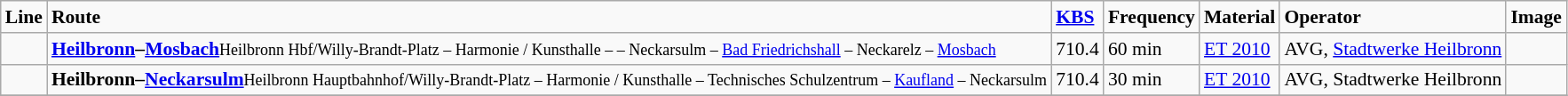<table class="wikitable centered" style="font-size: 90%">
<tr>
<td><strong>Line</strong></td>
<td><strong>Route</strong></td>
<td><a href='#'><strong>KBS</strong></a></td>
<td><strong>Frequency</strong></td>
<td><strong>Material</strong></td>
<td><strong>Operator</strong></td>
<td><strong>Image</strong></td>
</tr>
<tr>
<td></td>
<td><strong><a href='#'>Heilbronn</a>–<a href='#'>Mosbach</a></strong><small>Heilbronn Hbf/Willy-Brandt-Platz – Harmonie / Kunsthalle –  – Neckarsulm – <a href='#'>Bad Friedrichshall</a> – Neckarelz – <a href='#'>Mosbach</a></small></td>
<td style="text-align:center;">710.4</td>
<td>60 min</td>
<td><a href='#'>ET 2010</a></td>
<td>AVG, <a href='#'>Stadtwerke Heilbronn</a></td>
<td></td>
</tr>
<tr>
<td></td>
<td><strong>Heilbronn–<a href='#'>Neckarsulm</a></strong><small>Heilbronn Hauptbahnhof/Willy-Brandt-Platz – Harmonie / Kunsthalle – Technisches Schulzentrum – <a href='#'>Kaufland</a> – Neckarsulm</small></td>
<td style="text-align:center;">710.4</td>
<td>30 min</td>
<td><a href='#'>ET 2010</a></td>
<td>AVG, Stadtwerke Heilbronn</td>
<td></td>
</tr>
<tr>
</tr>
</table>
